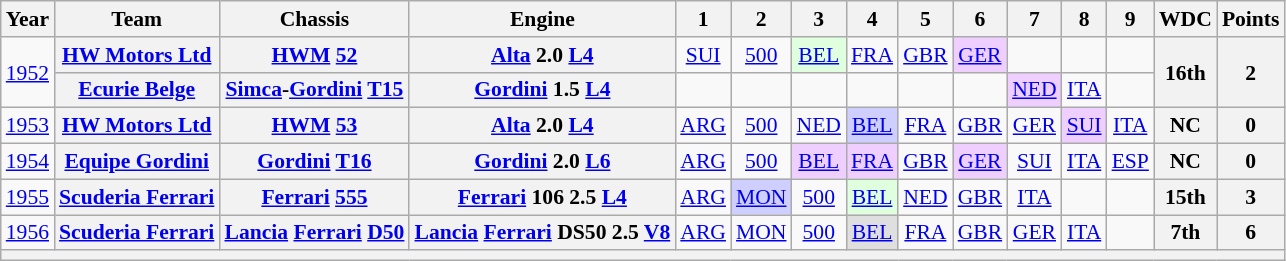<table class="wikitable" style="text-align:center; font-size:90%">
<tr>
<th>Year</th>
<th>Team</th>
<th>Chassis</th>
<th>Engine</th>
<th>1</th>
<th>2</th>
<th>3</th>
<th>4</th>
<th>5</th>
<th>6</th>
<th>7</th>
<th>8</th>
<th>9</th>
<th>WDC</th>
<th>Points</th>
</tr>
<tr>
<td rowspan=2><a href='#'>1952</a></td>
<th><a href='#'>HW Motors Ltd</a></th>
<th><a href='#'>HWM</a> <a href='#'>52</a></th>
<th><a href='#'>Alta</a> 2.0 <a href='#'>L4</a></th>
<td><a href='#'>SUI</a></td>
<td><a href='#'>500</a></td>
<td style="background:#DFFFDF;"><a href='#'>BEL</a><br></td>
<td><a href='#'>FRA</a></td>
<td><a href='#'>GBR</a></td>
<td style="background:#EFCFFF;"><a href='#'>GER</a><br></td>
<td></td>
<td></td>
<td></td>
<th rowspan=2>16th</th>
<th rowspan=2>2</th>
</tr>
<tr>
<th><a href='#'>Ecurie Belge</a></th>
<th><a href='#'>Simca</a>-<a href='#'>Gordini</a> <a href='#'>T15</a></th>
<th><a href='#'>Gordini</a> 1.5 <a href='#'>L4</a></th>
<td></td>
<td></td>
<td></td>
<td></td>
<td></td>
<td></td>
<td style="background:#EFCFFF;"><a href='#'>NED</a><br></td>
<td><a href='#'>ITA</a></td>
<td></td>
</tr>
<tr>
<td><a href='#'>1953</a></td>
<th><a href='#'>HW Motors Ltd</a></th>
<th><a href='#'>HWM</a> <a href='#'>53</a></th>
<th><a href='#'>Alta</a> 2.0 <a href='#'>L4</a></th>
<td><a href='#'>ARG</a></td>
<td><a href='#'>500</a></td>
<td><a href='#'>NED</a></td>
<td style="background:#CFCFFF;"><a href='#'>BEL</a><br></td>
<td><a href='#'>FRA</a></td>
<td><a href='#'>GBR</a></td>
<td><a href='#'>GER</a></td>
<td style="background:#EFCFFF;"><a href='#'>SUI</a><br></td>
<td><a href='#'>ITA</a></td>
<th>NC</th>
<th>0</th>
</tr>
<tr>
<td><a href='#'>1954</a></td>
<th><a href='#'>Equipe Gordini</a></th>
<th><a href='#'>Gordini</a> <a href='#'>T16</a></th>
<th><a href='#'>Gordini</a> 2.0 <a href='#'>L6</a></th>
<td><a href='#'>ARG</a></td>
<td><a href='#'>500</a></td>
<td style="background:#EFCFFF;"><a href='#'>BEL</a><br></td>
<td style="background:#EFCFFF;"><a href='#'>FRA</a><br></td>
<td><a href='#'>GBR</a></td>
<td style="background:#EFCFFF;"><a href='#'>GER</a><br></td>
<td><a href='#'>SUI</a></td>
<td><a href='#'>ITA</a></td>
<td><a href='#'>ESP</a></td>
<th>NC</th>
<th>0</th>
</tr>
<tr>
<td><a href='#'>1955</a></td>
<th><a href='#'>Scuderia Ferrari</a></th>
<th><a href='#'>Ferrari</a> <a href='#'>555</a></th>
<th><a href='#'>Ferrari</a> 106 2.5 <a href='#'>L4</a></th>
<td><a href='#'>ARG</a></td>
<td style="background:#CFCFFF;"><a href='#'>MON</a><br></td>
<td><a href='#'>500</a></td>
<td style="background:#DFFFDF;"><a href='#'>BEL</a><br></td>
<td><a href='#'>NED</a></td>
<td><a href='#'>GBR</a></td>
<td><a href='#'>ITA</a></td>
<td></td>
<td></td>
<th>15th</th>
<th>3</th>
</tr>
<tr>
<td><a href='#'>1956</a></td>
<th><a href='#'>Scuderia Ferrari</a></th>
<th><a href='#'>Lancia</a> <a href='#'>Ferrari</a> <a href='#'>D50</a></th>
<th><a href='#'>Lancia</a> <a href='#'>Ferrari</a> DS50 2.5 <a href='#'>V8</a></th>
<td><a href='#'>ARG</a></td>
<td><a href='#'>MON</a></td>
<td><a href='#'>500</a></td>
<td style="background:#DFDFDF;"><a href='#'>BEL</a><br></td>
<td><a href='#'>FRA</a></td>
<td><a href='#'>GBR</a></td>
<td><a href='#'>GER</a></td>
<td><a href='#'>ITA</a></td>
<td></td>
<th>7th</th>
<th>6</th>
</tr>
<tr>
<th colspan="15"></th>
</tr>
</table>
